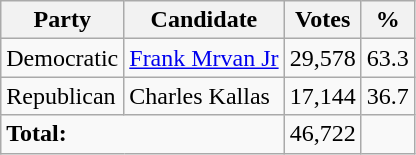<table class="wikitable">
<tr>
<th>Party</th>
<th>Candidate</th>
<th>Votes</th>
<th>%</th>
</tr>
<tr>
<td>Democratic</td>
<td><a href='#'>Frank Mrvan Jr</a></td>
<td>29,578</td>
<td>63.3</td>
</tr>
<tr>
<td>Republican</td>
<td>Charles Kallas</td>
<td>17,144</td>
<td>36.7</td>
</tr>
<tr>
<td colspan="2"><strong>Total:</strong></td>
<td>46,722</td>
<td></td>
</tr>
</table>
